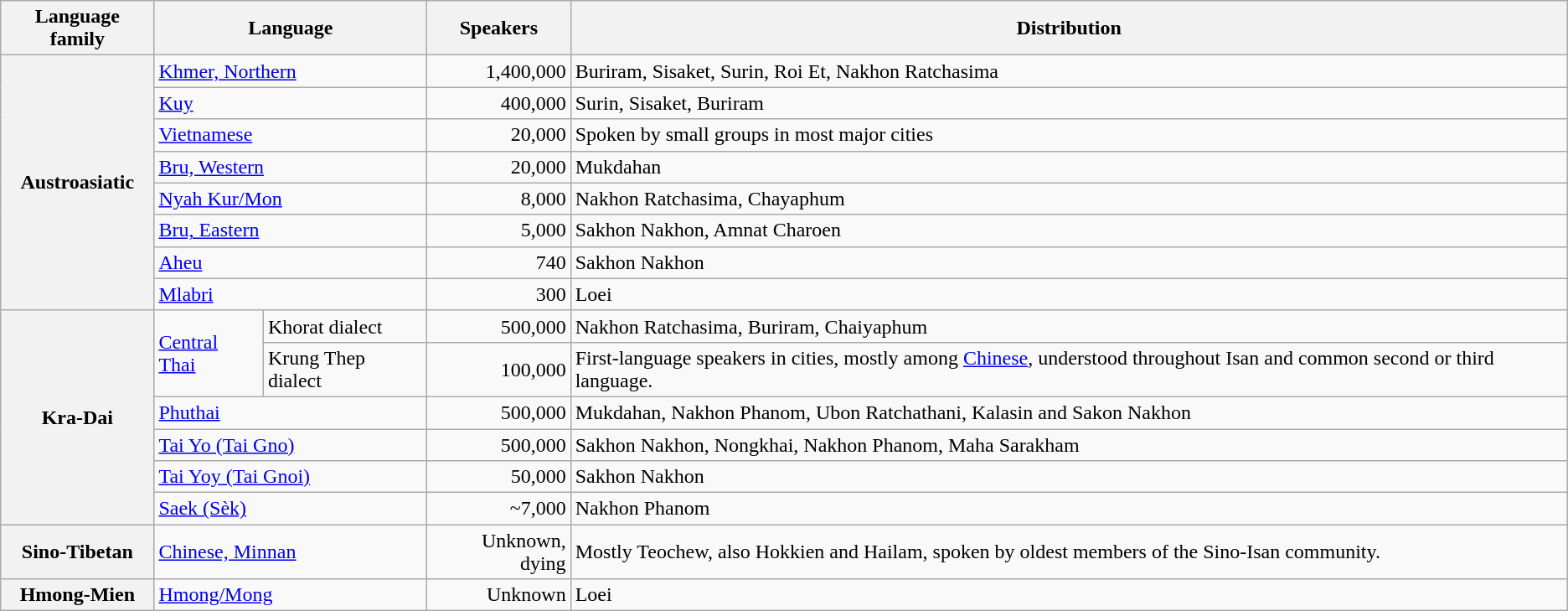<table class="wikitable">
<tr>
<th>Language family</th>
<th colspan="2">Language</th>
<th>Speakers</th>
<th>Distribution</th>
</tr>
<tr>
<th rowspan="8">Austroasiatic</th>
<td colspan="2"><a href='#'>Khmer, Northern</a><br></td>
<td style="text-align:right;">1,400,000</td>
<td>Buriram, Sisaket, Surin, Roi Et, Nakhon Ratchasima</td>
</tr>
<tr>
<td colspan="2"><a href='#'>Kuy</a></td>
<td style="text-align:right;">400,000</td>
<td>Surin, Sisaket, Buriram<br></td>
</tr>
<tr>
<td colspan="2"><a href='#'>Vietnamese</a></td>
<td style="text-align:right;">20,000</td>
<td>Spoken by small groups in most major cities</td>
</tr>
<tr>
<td colspan="2"><a href='#'>Bru, Western</a></td>
<td style="text-align:right;">20,000</td>
<td>Mukdahan</td>
</tr>
<tr>
<td colspan="2"><a href='#'>Nyah Kur/Mon</a></td>
<td style="text-align:right;">8,000</td>
<td>Nakhon Ratchasima, Chayaphum</td>
</tr>
<tr>
<td colspan="2"><a href='#'>Bru, Eastern</a></td>
<td style="text-align:right;">5,000</td>
<td>Sakhon Nakhon, Amnat Charoen</td>
</tr>
<tr>
<td colspan="2"><a href='#'>Aheu</a></td>
<td style="text-align:right;">740</td>
<td>Sakhon Nakhon</td>
</tr>
<tr>
<td colspan="2"><a href='#'>Mlabri</a></td>
<td style="text-align:right;">300</td>
<td>Loei</td>
</tr>
<tr>
<th rowspan="6">Kra-Dai<br></th>
<td rowspan="2"><a href='#'>Central Thai</a></td>
<td>Khorat dialect</td>
<td style="text-align:right;">500,000</td>
<td>Nakhon Ratchasima, Buriram, Chaiyaphum</td>
</tr>
<tr>
<td>Krung Thep dialect</td>
<td style="text-align:right;">100,000</td>
<td>First-language speakers in cities, mostly among <a href='#'>Chinese</a>, understood throughout Isan and common second or third language.</td>
</tr>
<tr>
<td colspan="2"><a href='#'>Phuthai</a></td>
<td style="text-align:right;">500,000</td>
<td>Mukdahan, Nakhon Phanom, Ubon Ratchathani, Kalasin and Sakon Nakhon</td>
</tr>
<tr>
<td colspan="2"><a href='#'>Tai Yo (Tai Gno)</a></td>
<td style="text-align:right;">500,000</td>
<td>Sakhon Nakhon, Nongkhai, Nakhon Phanom, Maha Sarakham</td>
</tr>
<tr>
<td colspan="2"><a href='#'>Tai Yoy (Tai Gnoi)</a></td>
<td style="text-align:right;">50,000</td>
<td>Sakhon Nakhon</td>
</tr>
<tr>
<td colspan="2"><a href='#'>Saek (Sèk)</a></td>
<td style="text-align:right;">~7,000</td>
<td>Nakhon Phanom</td>
</tr>
<tr>
<th>Sino-Tibetan</th>
<td colspan="2"><a href='#'>Chinese, Minnan</a></td>
<td style="text-align:right;">Unknown, dying</td>
<td>Mostly Teochew, also Hokkien and Hailam, spoken by oldest members of the Sino-Isan community.</td>
</tr>
<tr>
<th>Hmong-Mien</th>
<td colspan="2"><a href='#'>Hmong/Mong</a></td>
<td style="text-align:right;">Unknown</td>
<td>Loei<br></td>
</tr>
</table>
